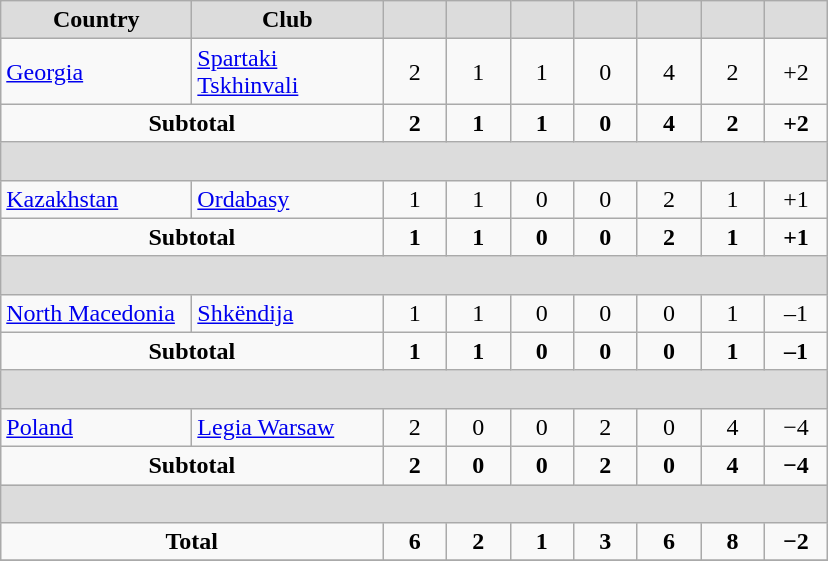<table class="wikitable" style="text-align: center;">
<tr>
<th width="120" style="background:#DCDCDC">Country</th>
<th width="120" style="background:#DCDCDC">Club</th>
<th width="35" style="background:#DCDCDC"></th>
<th width="35" style="background:#DCDCDC"></th>
<th width="35" style="background:#DCDCDC"></th>
<th width="35" style="background:#DCDCDC"></th>
<th width="35" style="background:#DCDCDC"></th>
<th width="35" style="background:#DCDCDC"></th>
<th width="35" style="background:#DCDCDC"></th>
</tr>
<tr>
<td align=left> <a href='#'>Georgia</a></td>
<td align=left><a href='#'>Spartaki Tskhinvali</a></td>
<td>2</td>
<td>1</td>
<td>1</td>
<td>0</td>
<td>4</td>
<td>2</td>
<td>+2</td>
</tr>
<tr>
<td colspan=2 align-"center"><strong>Subtotal</strong></td>
<td><strong>2</strong></td>
<td><strong>1</strong></td>
<td><strong>1</strong></td>
<td><strong>0</strong></td>
<td><strong>4</strong></td>
<td><strong>2</strong></td>
<td><strong>+2</strong></td>
</tr>
<tr>
<th colspan=9 height="18" style="background:#DCDCDC"></th>
</tr>
<tr>
<td align=left> <a href='#'>Kazakhstan</a></td>
<td align=left><a href='#'>Ordabasy</a></td>
<td>1</td>
<td>1</td>
<td>0</td>
<td>0</td>
<td>2</td>
<td>1</td>
<td>+1</td>
</tr>
<tr>
<td colspan=2 align-"center"><strong>Subtotal</strong></td>
<td><strong>1</strong></td>
<td><strong>1</strong></td>
<td><strong>0</strong></td>
<td><strong>0</strong></td>
<td><strong>2</strong></td>
<td><strong>1</strong></td>
<td><strong>+1</strong></td>
</tr>
<tr>
<th colspan=9 height="18" style="background:#DCDCDC"></th>
</tr>
<tr>
<td align=left> <a href='#'>North Macedonia</a></td>
<td align=left><a href='#'>Shkëndija</a></td>
<td>1</td>
<td>1</td>
<td>0</td>
<td>0</td>
<td>0</td>
<td>1</td>
<td>–1</td>
</tr>
<tr>
<td colspan=2 align-"center"><strong>Subtotal</strong></td>
<td><strong>1</strong></td>
<td><strong>1</strong></td>
<td><strong>0</strong></td>
<td><strong>0</strong></td>
<td><strong>0</strong></td>
<td><strong>1</strong></td>
<td><strong>–1</strong></td>
</tr>
<tr>
<th colspan=9 height="18" style="background:#DCDCDC"></th>
</tr>
<tr>
<td align=left> <a href='#'>Poland</a></td>
<td align=left><a href='#'>Legia Warsaw</a></td>
<td>2</td>
<td>0</td>
<td>0</td>
<td>2</td>
<td>0</td>
<td>4</td>
<td>−4</td>
</tr>
<tr>
<td colspan=2 align-"center"><strong>Subtotal</strong></td>
<td><strong>2</strong></td>
<td><strong>0</strong></td>
<td><strong>0</strong></td>
<td><strong>2</strong></td>
<td><strong>0</strong></td>
<td><strong>4</strong></td>
<td><strong>−4</strong></td>
</tr>
<tr>
<th colspan=9 height="18" style="background:#DCDCDC"></th>
</tr>
<tr>
<td colspan=2 align-"center"><strong>Total</strong></td>
<td><strong>6</strong></td>
<td><strong>2</strong></td>
<td><strong>1</strong></td>
<td><strong>3</strong></td>
<td><strong>6</strong></td>
<td><strong>8</strong></td>
<td><strong>−2</strong></td>
</tr>
<tr>
</tr>
</table>
